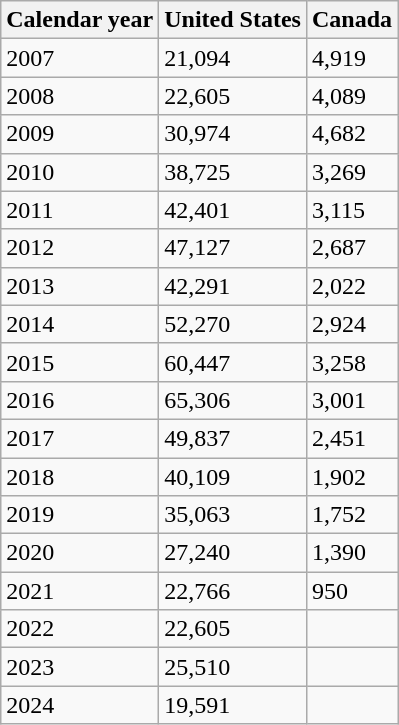<table class="wikitable">
<tr>
<th>Calendar year</th>
<th>United States</th>
<th>Canada</th>
</tr>
<tr>
<td>2007</td>
<td>21,094</td>
<td>4,919</td>
</tr>
<tr>
<td>2008</td>
<td>22,605</td>
<td>4,089</td>
</tr>
<tr>
<td>2009</td>
<td>30,974</td>
<td>4,682</td>
</tr>
<tr>
<td>2010</td>
<td>38,725</td>
<td>3,269</td>
</tr>
<tr>
<td>2011</td>
<td>42,401</td>
<td>3,115</td>
</tr>
<tr>
<td>2012</td>
<td>47,127</td>
<td>2,687</td>
</tr>
<tr>
<td>2013</td>
<td>42,291</td>
<td>2,022</td>
</tr>
<tr>
<td>2014</td>
<td>52,270</td>
<td>2,924</td>
</tr>
<tr>
<td>2015</td>
<td>60,447</td>
<td>3,258</td>
</tr>
<tr>
<td>2016</td>
<td>65,306</td>
<td>3,001</td>
</tr>
<tr>
<td>2017</td>
<td>49,837</td>
<td>2,451</td>
</tr>
<tr>
<td>2018</td>
<td>40,109</td>
<td>1,902</td>
</tr>
<tr>
<td>2019</td>
<td>35,063</td>
<td>1,752</td>
</tr>
<tr>
<td>2020</td>
<td>27,240</td>
<td>1,390</td>
</tr>
<tr>
<td>2021</td>
<td>22,766</td>
<td>950</td>
</tr>
<tr>
<td>2022</td>
<td>22,605</td>
<td></td>
</tr>
<tr>
<td>2023</td>
<td>25,510</td>
<td></td>
</tr>
<tr>
<td>2024</td>
<td>19,591</td>
<td></td>
</tr>
</table>
